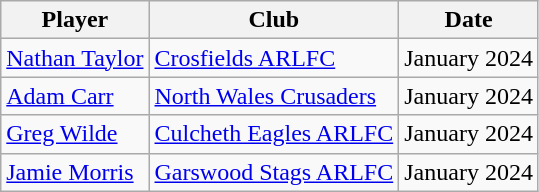<table class="wikitable">
<tr>
<th>Player</th>
<th>Club</th>
<th>Date</th>
</tr>
<tr>
<td> <a href='#'>Nathan Taylor</a></td>
<td><a href='#'>Crosfields ARLFC</a></td>
<td>January 2024</td>
</tr>
<tr>
<td> <a href='#'>Adam Carr</a></td>
<td><a href='#'>North Wales Crusaders</a></td>
<td>January 2024</td>
</tr>
<tr>
<td> <a href='#'>Greg Wilde</a></td>
<td><a href='#'>Culcheth Eagles ARLFC</a></td>
<td>January 2024</td>
</tr>
<tr>
<td> <a href='#'>Jamie Morris</a></td>
<td><a href='#'>Garswood Stags ARLFC</a></td>
<td>January 2024</td>
</tr>
</table>
